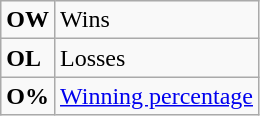<table class="wikitable">
<tr>
<td><strong>OW</strong></td>
<td>Wins</td>
</tr>
<tr>
<td><strong>OL</strong></td>
<td>Losses</td>
</tr>
<tr>
<td align="center"><strong>O%</strong></td>
<td><a href='#'>Winning percentage</a></td>
</tr>
</table>
